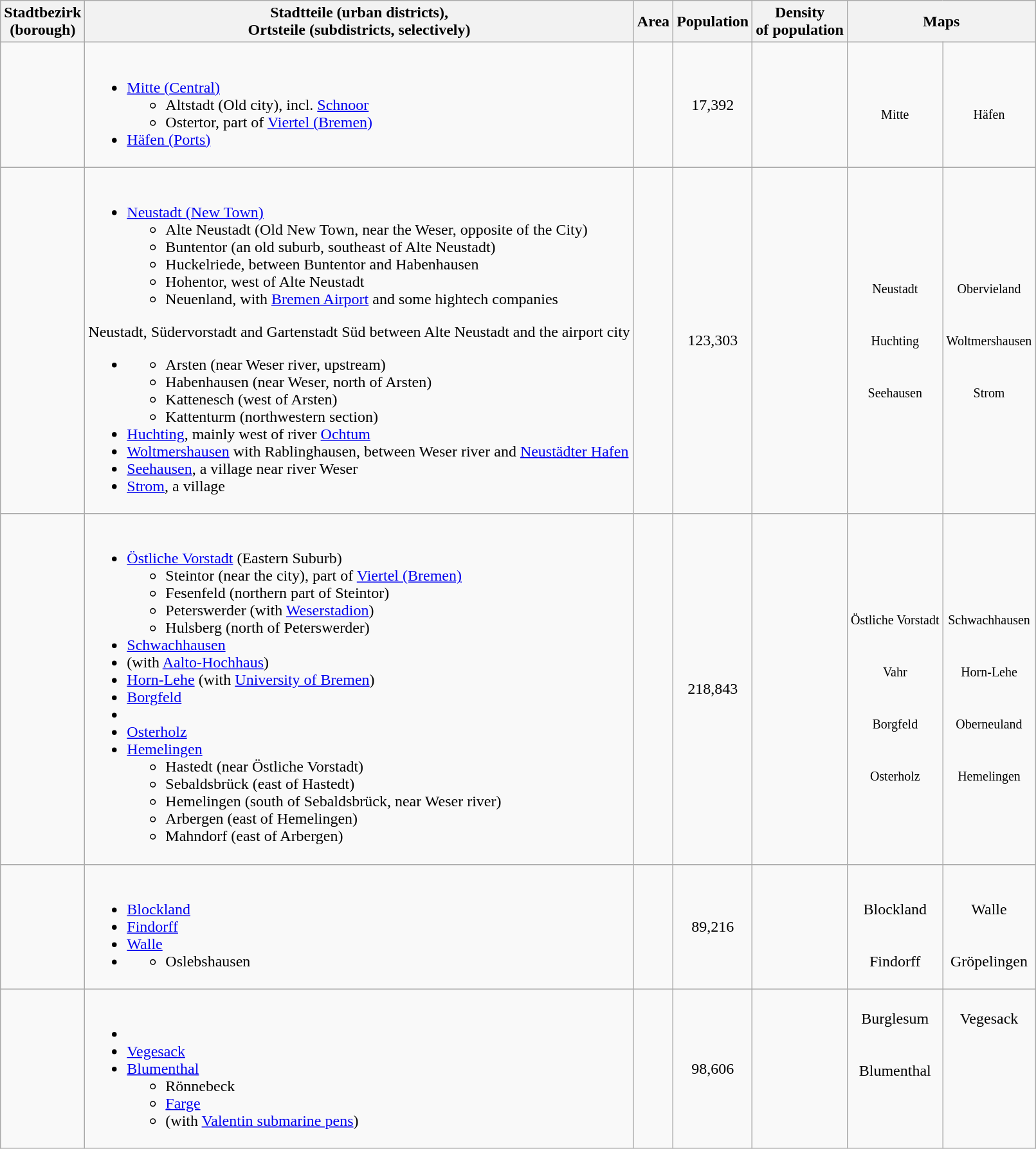<table class="wikitable sortable">
<tr class="bgcolor5">
<th>Stadtbezirk<br>(borough)</th>
<th class="unsortable">Stadtteile (urban districts),<br>Ortsteile (subdistricts, selectively)</th>
<th>Area</th>
<th>Population</th>
<th>Density<br>of population</th>
<th class="unsortable" colspan="2">Maps</th>
</tr>
<tr>
<td style="text-align:center;"></td>
<td><br><ul><li><a href='#'>Mitte (Central)</a><ul><li>Altstadt (Old city), incl. <a href='#'>Schnoor</a></li><li>Ostertor, part of <a href='#'>Viertel (Bremen)</a></li></ul></li><li><a href='#'>Häfen (Ports)</a></li></ul></td>
<td style="text-align:center;"></td>
<td style="text-align:center;">17,392</td>
<td style="text-align:center;"></td>
<td style="text-align:center;"><small><br>Mitte</small></td>
<td style="text-align:center;"><small><br>Häfen</small></td>
</tr>
<tr>
<td style="text-align:center;"></td>
<td><br><ul><li><a href='#'>Neustadt (New Town)</a><ul><li>Alte Neustadt (Old New Town, near the Weser, opposite of the City)</li><li>Buntentor (an old suburb, southeast of Alte Neustadt)</li><li>Huckelriede, between Buntentor and Habenhausen</li><li>Hohentor, west of Alte Neustadt</li><li>Neuenland, with <a href='#'>Bremen Airport</a> and some hightech companies</li></ul></li></ul>Neustadt, Südervorstadt and Gartenstadt Süd between Alte Neustadt and the airport city<ul><li><ul><li>Arsten (near Weser river, upstream)</li><li>Habenhausen (near Weser, north of Arsten)</li><li>Kattenesch (west of Arsten)</li><li>Kattenturm (northwestern section)</li></ul></li><li><a href='#'>Huchting</a>, mainly west of river <a href='#'>Ochtum</a></li><li><a href='#'>Woltmershausen</a> with Rablinghausen, between Weser river and <a href='#'>Neustädter Hafen</a></li><li><a href='#'>Seehausen</a>, a village near river Weser</li><li><a href='#'>Strom</a>, a village</li></ul></td>
<td style="text-align:center;"></td>
<td style="text-align:center;">123,303</td>
<td style="text-align:center;"></td>
<td style="text-align:center;"><small><br>Neustadt<br><br><br>Huchting<br><br><br>Seehausen<br><br></small></td>
<td style="text-align:center;"><small><br>Obervieland<br><br><br>Woltmershausen<br><br><br>Strom<br><br></small></td>
</tr>
<tr>
<td style="text-align:center;"></td>
<td><br><ul><li><a href='#'>Östliche Vorstadt</a> (Eastern Suburb)<ul><li>Steintor (near the city), part of <a href='#'>Viertel (Bremen)</a></li><li>Fesenfeld (northern part of Steintor)</li><li>Peterswerder (with <a href='#'>Weserstadion</a>)</li><li>Hulsberg (north of Peterswerder)</li></ul></li><li><a href='#'>Schwachhausen</a></li><li> (with <a href='#'>Aalto-Hochhaus</a>)</li><li><a href='#'>Horn-Lehe</a> (with <a href='#'>University of Bremen</a>)</li><li><a href='#'>Borgfeld</a></li><li></li><li><a href='#'>Osterholz</a></li><li><a href='#'>Hemelingen</a><ul><li>Hastedt (near Östliche Vorstadt)</li><li>Sebaldsbrück (east of Hastedt)</li><li>Hemelingen (south of Sebaldsbrück, near Weser river)</li><li>Arbergen (east of Hemelingen)</li><li>Mahndorf (east of Arbergen)</li></ul></li></ul></td>
<td style="text-align:center;"></td>
<td style="text-align:center;">218,843</td>
<td style="text-align:center;"></td>
<td style="text-align:center;"><small><br>Östliche Vorstadt<br><br><br>Vahr<br><br><br>Borgfeld<br><br><br>Osterholz</small></td>
<td style="text-align:center;"><small><br>Schwachhausen<br><br><br>Horn-Lehe<br><br><br>Oberneuland<br><br><br>Hemelingen</small></td>
</tr>
<tr>
<td style="text-align:center;"></td>
<td><br><ul><li><a href='#'>Blockland</a></li><li><a href='#'>Findorff</a></li><li><a href='#'>Walle</a></li><li><ul><li>Oslebshausen</li></ul></li></ul></td>
<td style="text-align:center;"></td>
<td style="text-align:center;">89,216</td>
<td style="text-align:center;"></td>
<td style="text-align:center;"><br>Blockland<br><br><br>Findorff<br></td>
<td style="text-align:center;"><br>Walle<br><br><br>Gröpelingen<br></td>
</tr>
<tr>
<td style="text-align:center;"></td>
<td><br><ul><li></li><li><a href='#'>Vegesack</a></li><li><a href='#'>Blumenthal</a><ul><li>Rönnebeck</li><li><a href='#'>Farge</a></li><li> (with <a href='#'>Valentin submarine pens</a>)</li></ul></li></ul></td>
<td style="text-align:center;"></td>
<td style="text-align:center;">98,606</td>
<td style="text-align:center;"></td>
<td style="vertical-align:top; text-align:center;"><br>Burglesum<br><br><br>Blumenthal</td>
<td style="vertical-align:top; text-align:center;"><br>Vegesack</td>
</tr>
</table>
